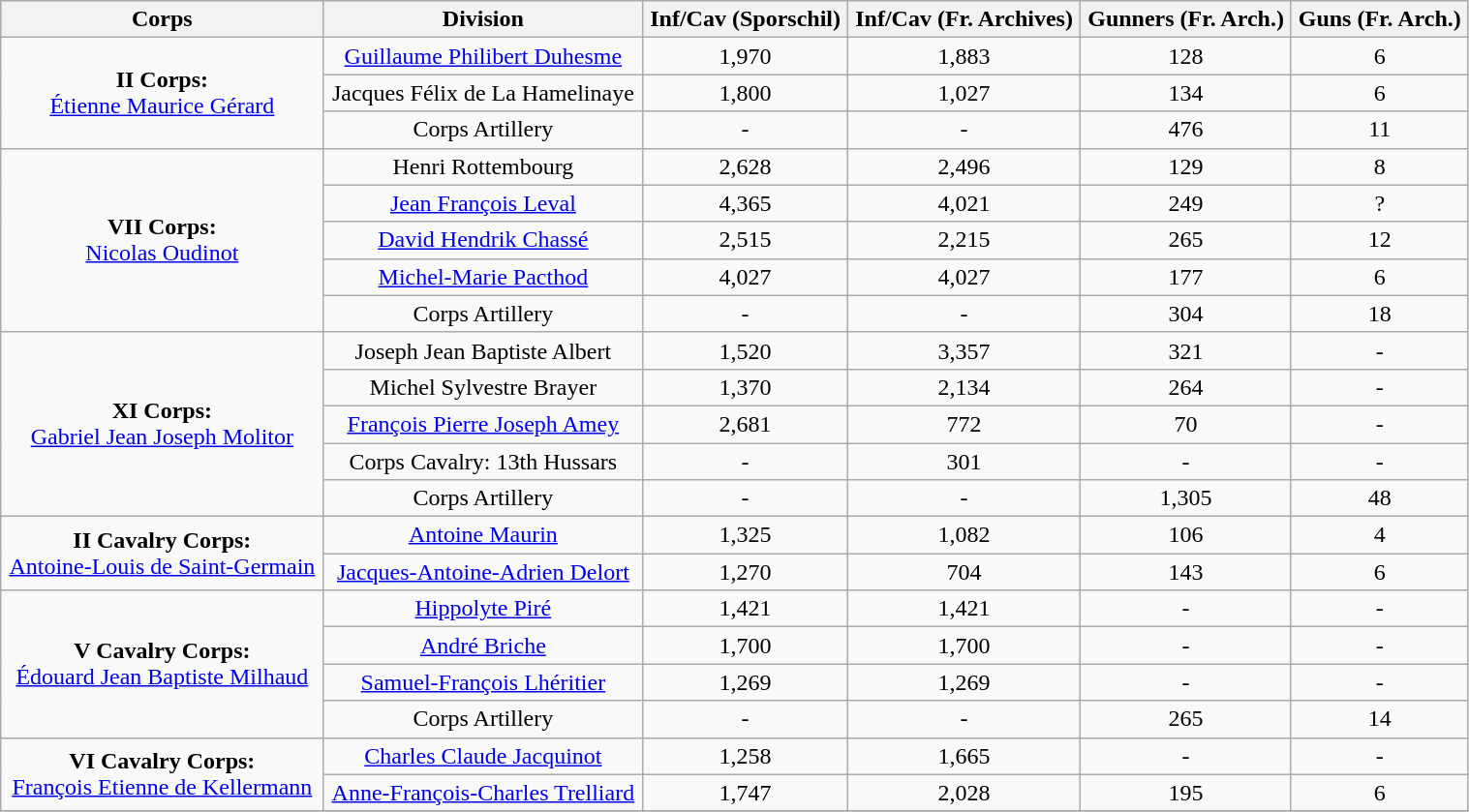<table class="wikitable" style="text-align:center; width:80%;">
<tr>
<th>Corps</th>
<th>Division</th>
<th>Inf/Cav (Sporschil)</th>
<th>Inf/Cav (Fr. Archives)</th>
<th>Gunners (Fr. Arch.)</th>
<th>Guns (Fr. Arch.)</th>
</tr>
<tr>
<td ROWSPAN=3><strong>II Corps:</strong><br><a href='#'>Étienne Maurice Gérard</a></td>
<td><a href='#'>Guillaume Philibert Duhesme</a></td>
<td>1,970</td>
<td>1,883</td>
<td>128</td>
<td>6</td>
</tr>
<tr>
<td>Jacques Félix de La Hamelinaye</td>
<td>1,800</td>
<td>1,027</td>
<td>134</td>
<td>6</td>
</tr>
<tr>
<td>Corps Artillery</td>
<td>-</td>
<td>-</td>
<td>476</td>
<td>11</td>
</tr>
<tr>
<td ROWSPAN=5><strong>VII Corps:</strong><br><a href='#'>Nicolas Oudinot</a></td>
<td>Henri Rottembourg</td>
<td>2,628</td>
<td>2,496</td>
<td>129</td>
<td>8</td>
</tr>
<tr>
<td><a href='#'>Jean François Leval</a></td>
<td>4,365</td>
<td>4,021</td>
<td>249</td>
<td>?</td>
</tr>
<tr>
<td><a href='#'>David Hendrik Chassé</a></td>
<td>2,515</td>
<td>2,215</td>
<td>265</td>
<td>12</td>
</tr>
<tr>
<td><a href='#'>Michel-Marie Pacthod</a></td>
<td>4,027</td>
<td>4,027</td>
<td>177</td>
<td>6</td>
</tr>
<tr>
<td>Corps Artillery</td>
<td>-</td>
<td>-</td>
<td>304</td>
<td>18</td>
</tr>
<tr>
<td ROWSPAN=5><strong>XI Corps:</strong><br><a href='#'>Gabriel Jean Joseph Molitor</a></td>
<td>Joseph Jean Baptiste Albert</td>
<td>1,520</td>
<td>3,357</td>
<td>321</td>
<td>-</td>
</tr>
<tr>
<td>Michel Sylvestre Brayer</td>
<td>1,370</td>
<td>2,134</td>
<td>264</td>
<td>-</td>
</tr>
<tr>
<td><a href='#'>François Pierre Joseph Amey</a></td>
<td>2,681</td>
<td>772</td>
<td>70</td>
<td>-</td>
</tr>
<tr>
<td>Corps Cavalry: 13th Hussars</td>
<td>-</td>
<td>301</td>
<td>-</td>
<td>-</td>
</tr>
<tr>
<td>Corps Artillery</td>
<td>-</td>
<td>-</td>
<td>1,305</td>
<td>48</td>
</tr>
<tr>
<td ROWSPAN=2><strong>II Cavalry Corps:</strong><br><a href='#'>Antoine-Louis de Saint-Germain</a></td>
<td><a href='#'>Antoine Maurin</a></td>
<td>1,325</td>
<td>1,082</td>
<td>106</td>
<td>4</td>
</tr>
<tr>
<td><a href='#'>Jacques-Antoine-Adrien Delort</a></td>
<td>1,270</td>
<td>704</td>
<td>143</td>
<td>6</td>
</tr>
<tr>
<td ROWSPAN=4><strong>V Cavalry Corps:</strong><br><a href='#'>Édouard Jean Baptiste Milhaud</a></td>
<td><a href='#'>Hippolyte Piré</a></td>
<td>1,421</td>
<td>1,421</td>
<td>-</td>
<td>-</td>
</tr>
<tr>
<td><a href='#'>André Briche</a></td>
<td>1,700</td>
<td>1,700</td>
<td>-</td>
<td>-</td>
</tr>
<tr>
<td><a href='#'>Samuel-François Lhéritier</a></td>
<td>1,269</td>
<td>1,269</td>
<td>-</td>
<td>-</td>
</tr>
<tr>
<td>Corps Artillery</td>
<td>-</td>
<td>-</td>
<td>265</td>
<td>14</td>
</tr>
<tr>
<td ROWSPAN=2><strong>VI Cavalry Corps:</strong><br><a href='#'>François Etienne de Kellermann</a></td>
<td><a href='#'>Charles Claude Jacquinot</a></td>
<td>1,258</td>
<td>1,665</td>
<td>-</td>
<td>-</td>
</tr>
<tr>
<td><a href='#'>Anne-François-Charles Trelliard</a></td>
<td>1,747</td>
<td>2,028</td>
<td>195</td>
<td>6</td>
</tr>
<tr>
</tr>
</table>
